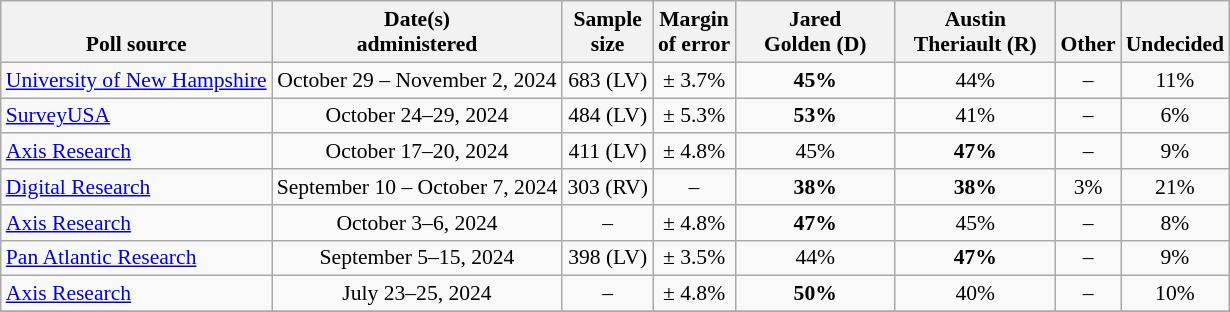<table class="wikitable" style="font-size:90%;text-align:center;">
<tr valign="bottom">
<th>Poll source</th>
<th>Date(s)<br>administered</th>
<th>Sample<br>size</th>
<th>Margin<br>of error</th>
<th style="width:100px;">Jared<br>Golden (D)</th>
<th style="width:100px;">Austin<br>Theriault (R)</th>
<th>Other</th>
<th>Undecided</th>
</tr>
<tr>
<td style="text-align:left;"><a href='#'>University of New Hampshire</a></td>
<td>October 29 – November 2, 2024</td>
<td>683 (LV)</td>
<td>± 3.7%</td>
<td><strong>45%</strong></td>
<td>44%</td>
<td>–</td>
<td>11%</td>
</tr>
<tr>
<td style="text-align:left;"><a href='#'>SurveyUSA</a></td>
<td>October 24–29, 2024</td>
<td>484 (LV)</td>
<td>± 5.3%</td>
<td><strong>53%</strong></td>
<td>41%</td>
<td>–</td>
<td>6%</td>
</tr>
<tr>
<td style="text-align:left;"><a href='#'>Axis Research</a></td>
<td>October 17–20, 2024</td>
<td>411 (LV)</td>
<td>± 4.8%</td>
<td>45%</td>
<td><strong>47%</strong></td>
<td>–</td>
<td>9%</td>
</tr>
<tr>
<td style="text-align:left;"><a href='#'>Digital Research</a></td>
<td>September 10 – October 7, 2024</td>
<td>303 (RV)</td>
<td>–</td>
<td><strong>38%</strong></td>
<td><strong>38%</strong></td>
<td>3%</td>
<td>21%</td>
</tr>
<tr>
<td style="text-align:left;"><a href='#'>Axis Research</a></td>
<td>October 3–6, 2024</td>
<td>–</td>
<td>± 4.8%</td>
<td><strong>47%</strong></td>
<td>45%</td>
<td>–</td>
<td>8%</td>
</tr>
<tr>
<td style="text-align:left;"><a href='#'>Pan Atlantic Research</a></td>
<td>September 5–15, 2024</td>
<td>398 (LV)</td>
<td>± 3.5%</td>
<td>44%</td>
<td><strong>47%</strong></td>
<td>–</td>
<td>9%</td>
</tr>
<tr>
<td style="text-align:left;"><a href='#'>Axis Research</a></td>
<td>July 23–25, 2024</td>
<td>–</td>
<td>± 4.8%</td>
<td><strong>50%</strong></td>
<td>40%</td>
<td>–</td>
<td>10%</td>
</tr>
<tr>
</tr>
</table>
